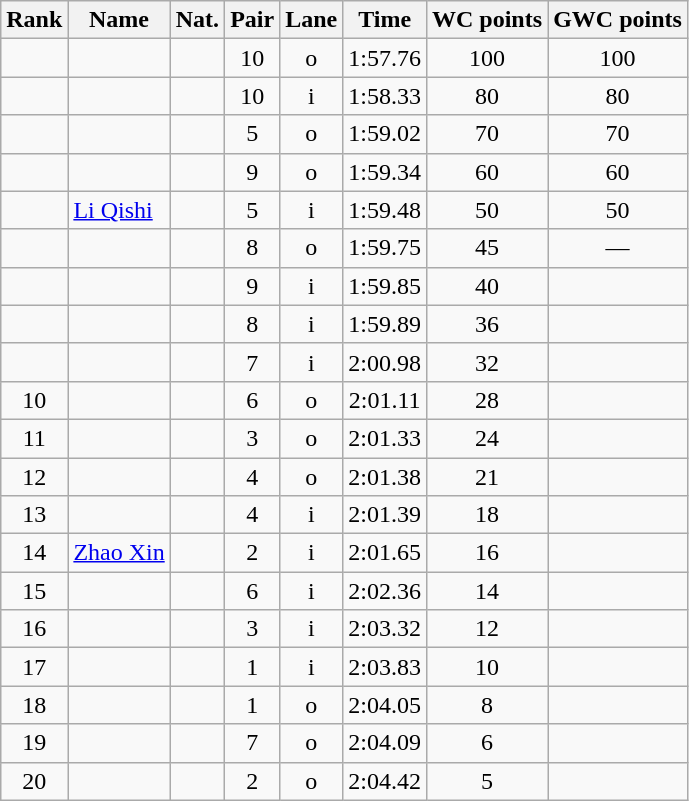<table class="wikitable sortable" style="text-align:center">
<tr>
<th>Rank</th>
<th>Name</th>
<th>Nat.</th>
<th>Pair</th>
<th>Lane</th>
<th>Time</th>
<th>WC points</th>
<th>GWC points</th>
</tr>
<tr>
<td></td>
<td align=left></td>
<td></td>
<td>10</td>
<td>o</td>
<td>1:57.76</td>
<td>100</td>
<td>100</td>
</tr>
<tr>
<td></td>
<td align=left></td>
<td></td>
<td>10</td>
<td>i</td>
<td>1:58.33</td>
<td>80</td>
<td>80</td>
</tr>
<tr>
<td></td>
<td align=left></td>
<td></td>
<td>5</td>
<td>o</td>
<td>1:59.02</td>
<td>70</td>
<td>70</td>
</tr>
<tr>
<td></td>
<td align=left></td>
<td></td>
<td>9</td>
<td>o</td>
<td>1:59.34</td>
<td>60</td>
<td>60</td>
</tr>
<tr>
<td></td>
<td align=left><a href='#'>Li Qishi</a></td>
<td></td>
<td>5</td>
<td>i</td>
<td>1:59.48</td>
<td>50</td>
<td>50</td>
</tr>
<tr>
<td></td>
<td align=left></td>
<td></td>
<td>8</td>
<td>o</td>
<td>1:59.75</td>
<td>45</td>
<td>—</td>
</tr>
<tr>
<td></td>
<td align=left></td>
<td></td>
<td>9</td>
<td>i</td>
<td>1:59.85</td>
<td>40</td>
<td></td>
</tr>
<tr>
<td></td>
<td align=left></td>
<td></td>
<td>8</td>
<td>i</td>
<td>1:59.89</td>
<td>36</td>
<td></td>
</tr>
<tr>
<td></td>
<td align=left></td>
<td></td>
<td>7</td>
<td>i</td>
<td>2:00.98</td>
<td>32</td>
<td></td>
</tr>
<tr>
<td>10</td>
<td align=left></td>
<td></td>
<td>6</td>
<td>o</td>
<td>2:01.11</td>
<td>28</td>
<td></td>
</tr>
<tr>
<td>11</td>
<td align=left></td>
<td></td>
<td>3</td>
<td>o</td>
<td>2:01.33</td>
<td>24</td>
<td></td>
</tr>
<tr>
<td>12</td>
<td align=left></td>
<td></td>
<td>4</td>
<td>o</td>
<td>2:01.38</td>
<td>21</td>
<td></td>
</tr>
<tr>
<td>13</td>
<td align=left></td>
<td></td>
<td>4</td>
<td>i</td>
<td>2:01.39</td>
<td>18</td>
<td></td>
</tr>
<tr>
<td>14</td>
<td align=left><a href='#'>Zhao Xin</a></td>
<td></td>
<td>2</td>
<td>i</td>
<td>2:01.65</td>
<td>16</td>
<td></td>
</tr>
<tr>
<td>15</td>
<td align=left></td>
<td></td>
<td>6</td>
<td>i</td>
<td>2:02.36</td>
<td>14</td>
<td></td>
</tr>
<tr>
<td>16</td>
<td align=left></td>
<td></td>
<td>3</td>
<td>i</td>
<td>2:03.32</td>
<td>12</td>
<td></td>
</tr>
<tr>
<td>17</td>
<td align=left></td>
<td></td>
<td>1</td>
<td>i</td>
<td>2:03.83</td>
<td>10</td>
<td></td>
</tr>
<tr>
<td>18</td>
<td align=left></td>
<td></td>
<td>1</td>
<td>o</td>
<td>2:04.05</td>
<td>8</td>
<td></td>
</tr>
<tr>
<td>19</td>
<td align=left></td>
<td></td>
<td>7</td>
<td>o</td>
<td>2:04.09</td>
<td>6</td>
<td></td>
</tr>
<tr>
<td>20</td>
<td align=left></td>
<td></td>
<td>2</td>
<td>o</td>
<td>2:04.42</td>
<td>5</td>
<td></td>
</tr>
</table>
